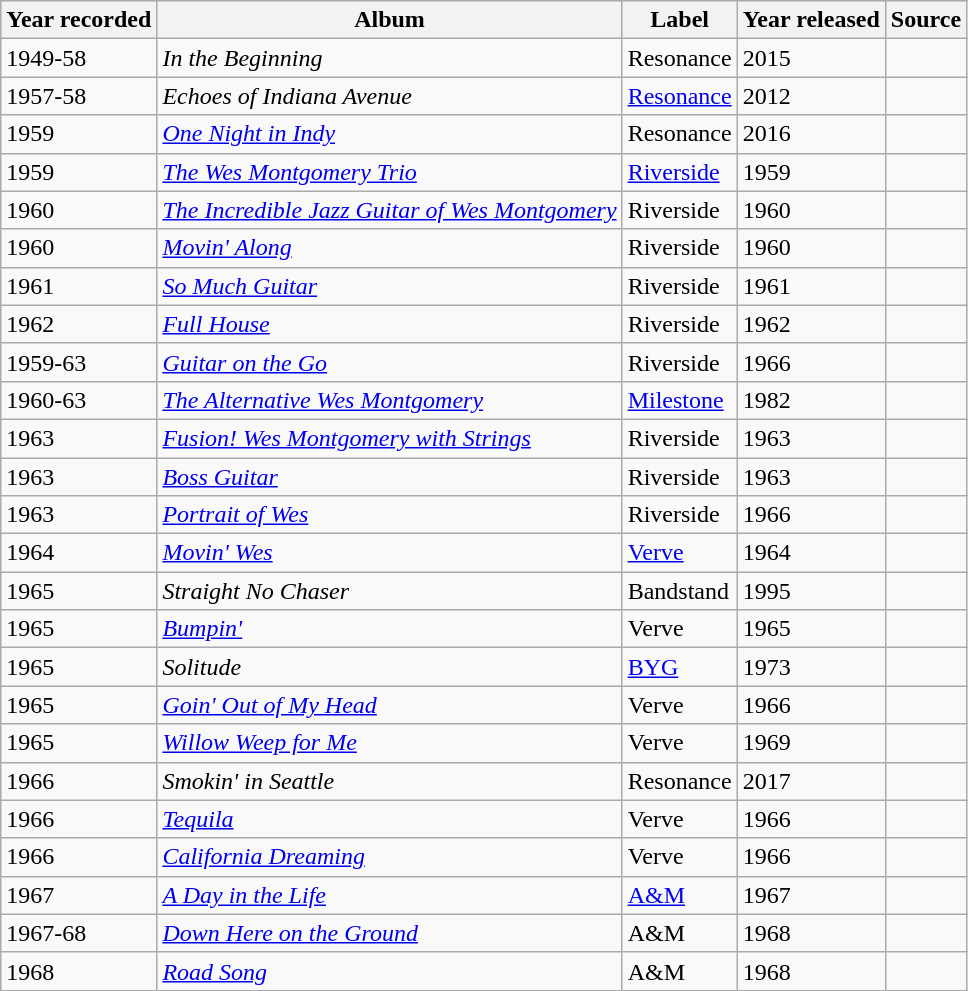<table class="wikitable sortable">
<tr>
<th>Year recorded</th>
<th>Album</th>
<th>Label</th>
<th>Year released</th>
<th>Source</th>
</tr>
<tr>
<td>1949-58</td>
<td><em>In the Beginning</em></td>
<td>Resonance</td>
<td>2015</td>
<td><br></td>
</tr>
<tr>
<td>1957-58</td>
<td><em>Echoes of Indiana Avenue</em></td>
<td><a href='#'>Resonance</a></td>
<td>2012</td>
<td></td>
</tr>
<tr>
<td>1959</td>
<td><em><a href='#'>One Night in Indy</a></em></td>
<td>Resonance</td>
<td>2016</td>
<td></td>
</tr>
<tr>
<td>1959</td>
<td><em><a href='#'>The Wes Montgomery Trio</a></em></td>
<td><a href='#'>Riverside</a></td>
<td>1959</td>
<td></td>
</tr>
<tr>
<td>1960</td>
<td><em><a href='#'>The Incredible Jazz Guitar of Wes Montgomery</a></em></td>
<td>Riverside</td>
<td>1960</td>
<td></td>
</tr>
<tr>
<td>1960</td>
<td><em><a href='#'>Movin' Along</a></em></td>
<td>Riverside</td>
<td>1960</td>
<td></td>
</tr>
<tr>
<td>1961</td>
<td><em><a href='#'>So Much Guitar</a></em></td>
<td>Riverside</td>
<td>1961</td>
<td></td>
</tr>
<tr>
<td>1962</td>
<td><em><a href='#'>Full House</a></em></td>
<td>Riverside</td>
<td>1962</td>
<td></td>
</tr>
<tr>
<td>1959-63</td>
<td><em><a href='#'>Guitar on the Go</a></em></td>
<td>Riverside</td>
<td>1966</td>
<td></td>
</tr>
<tr>
<td>1960-63</td>
<td><em><a href='#'>The Alternative Wes Montgomery</a></em></td>
<td><a href='#'>Milestone</a></td>
<td>1982</td>
<td></td>
</tr>
<tr>
<td>1963</td>
<td><em><a href='#'>Fusion! Wes Montgomery with Strings</a></em></td>
<td>Riverside</td>
<td>1963</td>
<td></td>
</tr>
<tr>
<td>1963</td>
<td><em><a href='#'>Boss Guitar</a></em></td>
<td>Riverside</td>
<td>1963</td>
<td></td>
</tr>
<tr>
<td>1963</td>
<td><em><a href='#'>Portrait of Wes</a></em></td>
<td>Riverside</td>
<td>1966</td>
<td></td>
</tr>
<tr>
<td>1964</td>
<td><em><a href='#'>Movin' Wes</a></em></td>
<td><a href='#'>Verve</a></td>
<td>1964</td>
<td></td>
</tr>
<tr>
<td>1965</td>
<td><em>Straight No Chaser</em></td>
<td>Bandstand</td>
<td>1995</td>
<td></td>
</tr>
<tr>
<td>1965</td>
<td><em><a href='#'>Bumpin'</a></em></td>
<td>Verve</td>
<td>1965</td>
<td></td>
</tr>
<tr>
<td>1965</td>
<td><em>Solitude</em></td>
<td><a href='#'>BYG</a></td>
<td>1973</td>
<td></td>
</tr>
<tr>
<td>1965</td>
<td><em><a href='#'>Goin' Out of My Head</a></em></td>
<td>Verve</td>
<td>1966</td>
<td></td>
</tr>
<tr>
<td>1965</td>
<td><em><a href='#'>Willow Weep for Me</a></em></td>
<td>Verve</td>
<td>1969</td>
<td></td>
</tr>
<tr>
<td>1966</td>
<td><em>Smokin' in Seattle</em></td>
<td>Resonance</td>
<td>2017</td>
<td></td>
</tr>
<tr>
<td>1966</td>
<td><em><a href='#'>Tequila</a></em></td>
<td>Verve</td>
<td>1966</td>
<td></td>
</tr>
<tr>
<td>1966</td>
<td><em><a href='#'>California Dreaming</a></em></td>
<td>Verve</td>
<td>1966</td>
<td></td>
</tr>
<tr>
<td>1967</td>
<td><em><a href='#'>A Day in the Life</a></em></td>
<td><a href='#'>A&M</a></td>
<td>1967</td>
<td></td>
</tr>
<tr>
<td>1967-68</td>
<td><em><a href='#'>Down Here on the Ground</a></em></td>
<td>A&M</td>
<td>1968</td>
<td></td>
</tr>
<tr>
<td>1968</td>
<td><em><a href='#'>Road Song</a></em></td>
<td>A&M</td>
<td>1968</td>
<td><br></td>
</tr>
</table>
